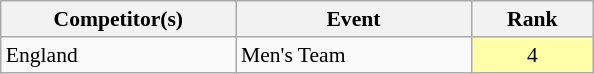<table class="wikitable" style="font-size:90%">
<tr>
<th width=150>Competitor(s)</th>
<th width=150>Event</th>
<th width=75>Rank</th>
</tr>
<tr>
<td>England</td>
<td>Men's Team</td>
<td style="text-align:center; background:#ffa;">4</td>
</tr>
</table>
